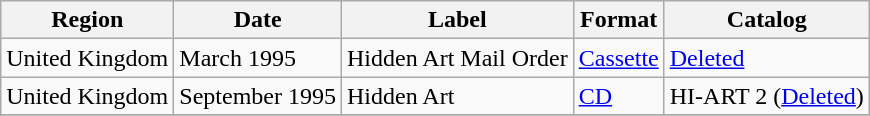<table class="wikitable">
<tr>
<th>Region</th>
<th>Date</th>
<th>Label</th>
<th>Format</th>
<th>Catalog</th>
</tr>
<tr>
<td>United Kingdom</td>
<td>March 1995</td>
<td>Hidden Art Mail Order</td>
<td><a href='#'>Cassette</a></td>
<td><a href='#'>Deleted</a></td>
</tr>
<tr>
<td>United Kingdom</td>
<td>September 1995</td>
<td>Hidden Art</td>
<td><a href='#'>CD</a></td>
<td>HI-ART 2 (<a href='#'>Deleted</a>)</td>
</tr>
<tr>
</tr>
</table>
